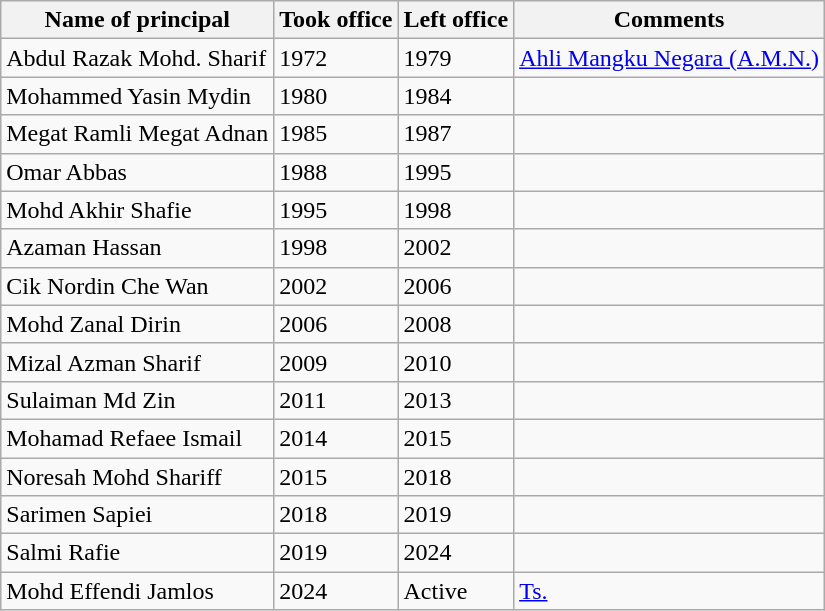<table class="wikitable">
<tr>
<th>Name of principal</th>
<th>Took office</th>
<th>Left office</th>
<th>Comments</th>
</tr>
<tr>
<td>Abdul Razak Mohd. Sharif</td>
<td>1972</td>
<td>1979</td>
<td><a href='#'>Ahli Mangku Negara (A.M.N.)</a></td>
</tr>
<tr>
<td>Mohammed Yasin Mydin</td>
<td>1980</td>
<td>1984</td>
<td></td>
</tr>
<tr>
<td>Megat Ramli Megat Adnan</td>
<td>1985</td>
<td>1987</td>
<td></td>
</tr>
<tr>
<td>Omar Abbas</td>
<td>1988</td>
<td>1995</td>
<td></td>
</tr>
<tr>
<td>Mohd Akhir Shafie</td>
<td>1995</td>
<td>1998</td>
<td></td>
</tr>
<tr>
<td>Azaman Hassan</td>
<td>1998</td>
<td>2002</td>
<td></td>
</tr>
<tr>
<td>Cik Nordin Che Wan</td>
<td>2002</td>
<td>2006</td>
<td></td>
</tr>
<tr>
<td>Mohd Zanal Dirin</td>
<td>2006</td>
<td>2008</td>
<td></td>
</tr>
<tr>
<td>Mizal Azman Sharif</td>
<td>2009</td>
<td>2010</td>
<td></td>
</tr>
<tr>
<td>Sulaiman Md Zin</td>
<td>2011</td>
<td>2013</td>
<td></td>
</tr>
<tr>
<td>Mohamad Refaee Ismail</td>
<td>2014</td>
<td>2015</td>
<td></td>
</tr>
<tr>
<td>Noresah Mohd Shariff</td>
<td>2015</td>
<td>2018</td>
<td></td>
</tr>
<tr>
<td>Sarimen Sapiei</td>
<td>2018</td>
<td>2019</td>
<td></td>
</tr>
<tr>
<td>Salmi Rafie</td>
<td>2019</td>
<td>2024</td>
<td></td>
</tr>
<tr>
<td>Mohd Effendi Jamlos</td>
<td>2024</td>
<td>Active</td>
<td><a href='#'>Ts.</a></td>
</tr>
</table>
